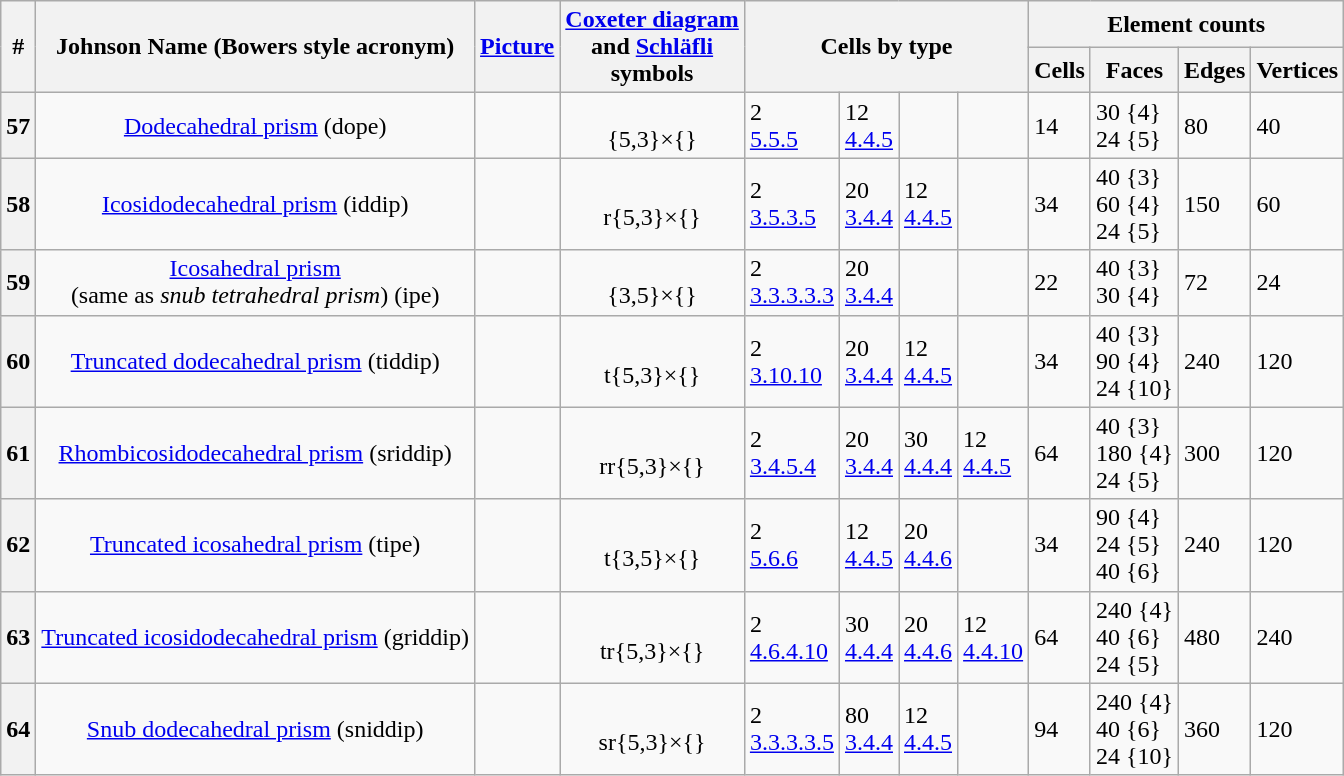<table class="wikitable">
<tr>
<th rowspan=2>#</th>
<th rowspan=2>Johnson Name (Bowers style acronym)</th>
<th rowspan=2><a href='#'>Picture</a></th>
<th rowspan=2><a href='#'>Coxeter diagram</a><br>and <a href='#'>Schläfli</a><br>symbols</th>
<th rowspan=2 colspan=4>Cells by type</th>
<th colspan=4>Element counts</th>
</tr>
<tr>
<th>Cells</th>
<th>Faces</th>
<th>Edges</th>
<th>Vertices</th>
</tr>
<tr>
<th>57</th>
<td align=center><a href='#'>Dodecahedral prism</a> (dope)</td>
<td></td>
<td align=center><br>{5,3}×{}</td>
<td>2 <br><a href='#'>5.5.5</a></td>
<td>12 <br><a href='#'>4.4.5</a></td>
<td></td>
<td></td>
<td>14</td>
<td>30 {4}<br>24 {5}</td>
<td>80</td>
<td>40</td>
</tr>
<tr>
<th>58</th>
<td align=center><a href='#'>Icosidodecahedral prism</a> (iddip)</td>
<td></td>
<td align=center><br>r{5,3}×{}</td>
<td>2 <br><a href='#'>3.5.3.5</a></td>
<td>20 <br><a href='#'>3.4.4</a></td>
<td>12 <br><a href='#'>4.4.5</a></td>
<td></td>
<td>34</td>
<td>40 {3}<br>60 {4}<br>24 {5}</td>
<td>150</td>
<td>60</td>
</tr>
<tr>
<th>59</th>
<td align=center><a href='#'>Icosahedral prism</a><br>(same as <em>snub tetrahedral prism</em>) (ipe)</td>
<td></td>
<td align=center><br>{3,5}×{}</td>
<td>2 <br><a href='#'>3.3.3.3.3</a></td>
<td>20 <br><a href='#'>3.4.4</a></td>
<td></td>
<td></td>
<td>22</td>
<td>40 {3}<br>30 {4}</td>
<td>72</td>
<td>24</td>
</tr>
<tr>
<th>60</th>
<td align=center><a href='#'>Truncated dodecahedral prism</a> (tiddip)</td>
<td></td>
<td align=center><br>t{5,3}×{}</td>
<td>2 <br><a href='#'>3.10.10</a></td>
<td>20 <br><a href='#'>3.4.4</a></td>
<td>12 <br><a href='#'>4.4.5</a></td>
<td></td>
<td>34</td>
<td>40 {3}<br>90 {4}<br>24 {10}</td>
<td>240</td>
<td>120</td>
</tr>
<tr>
<th>61</th>
<td align=center><a href='#'>Rhombicosidodecahedral prism</a> (sriddip)</td>
<td></td>
<td align=center><br>rr{5,3}×{}</td>
<td>2 <br><a href='#'>3.4.5.4</a></td>
<td>20 <br><a href='#'>3.4.4</a></td>
<td>30 <br><a href='#'>4.4.4</a></td>
<td>12 <br><a href='#'>4.4.5</a></td>
<td>64</td>
<td>40 {3}<br>180 {4}<br>24 {5}</td>
<td>300</td>
<td>120</td>
</tr>
<tr>
<th>62</th>
<td align=center><a href='#'>Truncated icosahedral prism</a> (tipe)</td>
<td></td>
<td align=center><br>t{3,5}×{}</td>
<td>2 <br><a href='#'>5.6.6</a></td>
<td>12 <br><a href='#'>4.4.5</a></td>
<td>20 <br><a href='#'>4.4.6</a></td>
<td></td>
<td>34</td>
<td>90 {4}<br>24 {5}<br>40 {6}</td>
<td>240</td>
<td>120</td>
</tr>
<tr>
<th>63</th>
<td align=center><a href='#'>Truncated icosidodecahedral prism</a> (griddip)</td>
<td></td>
<td align=center><br>tr{5,3}×{}</td>
<td>2 <br><a href='#'>4.6.4.10</a></td>
<td>30 <br><a href='#'>4.4.4</a></td>
<td>20 <br><a href='#'>4.4.6</a></td>
<td>12 <br><a href='#'>4.4.10</a></td>
<td>64</td>
<td>240 {4}<br>40 {6}<br>24 {5}</td>
<td>480</td>
<td>240</td>
</tr>
<tr>
<th>64</th>
<td align=center><a href='#'>Snub dodecahedral prism</a> (sniddip)</td>
<td></td>
<td align=center><br>sr{5,3}×{}</td>
<td>2 <br><a href='#'>3.3.3.3.5</a></td>
<td>80 <br><a href='#'>3.4.4</a></td>
<td>12 <br><a href='#'>4.4.5</a></td>
<td></td>
<td>94</td>
<td>240 {4}<br>40 {6}<br>24 {10}</td>
<td>360</td>
<td>120</td>
</tr>
</table>
